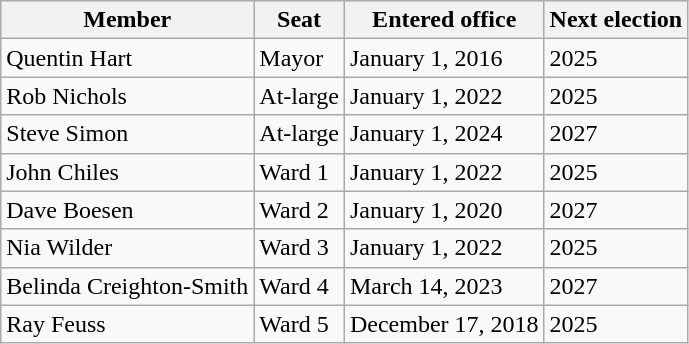<table class="wikitable">
<tr>
<th>Member</th>
<th>Seat</th>
<th>Entered office</th>
<th>Next election</th>
</tr>
<tr>
<td>Quentin Hart</td>
<td>Mayor</td>
<td>January 1, 2016</td>
<td>2025</td>
</tr>
<tr>
<td>Rob Nichols</td>
<td>At-large</td>
<td>January 1, 2022</td>
<td>2025</td>
</tr>
<tr>
<td>Steve Simon</td>
<td>At-large</td>
<td>January 1, 2024</td>
<td>2027</td>
</tr>
<tr>
<td>John Chiles</td>
<td>Ward 1</td>
<td>January 1, 2022</td>
<td>2025</td>
</tr>
<tr>
<td>Dave Boesen</td>
<td>Ward 2</td>
<td>January 1, 2020</td>
<td>2027</td>
</tr>
<tr>
<td>Nia Wilder</td>
<td>Ward 3</td>
<td>January 1, 2022</td>
<td>2025</td>
</tr>
<tr>
<td>Belinda Creighton-Smith</td>
<td>Ward 4</td>
<td>March 14, 2023</td>
<td>2027</td>
</tr>
<tr>
<td>Ray Feuss</td>
<td>Ward 5</td>
<td>December 17, 2018</td>
<td>2025</td>
</tr>
</table>
